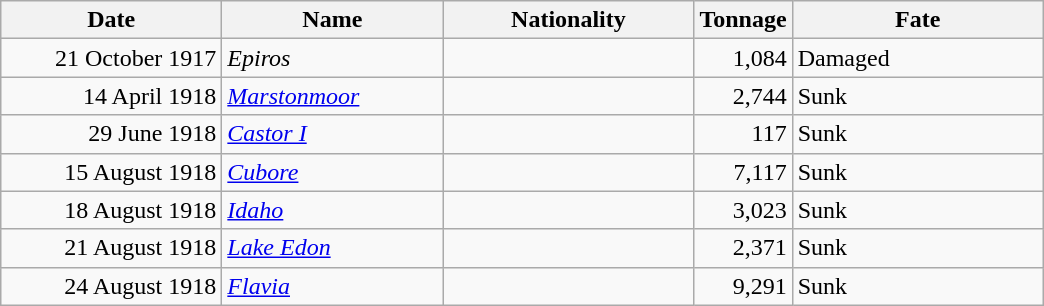<table class="wikitable sortable">
<tr>
<th width="140px">Date</th>
<th width="140px">Name</th>
<th width="160px">Nationality</th>
<th width="25px">Tonnage</th>
<th width="160px">Fate</th>
</tr>
<tr>
<td align="right">21 October 1917</td>
<td align="left"><em>Epiros</em></td>
<td align="left"></td>
<td align="right">1,084</td>
<td align="left">Damaged</td>
</tr>
<tr>
<td align="right">14 April 1918</td>
<td align="left"><a href='#'><em>Marstonmoor</em></a></td>
<td align="left"></td>
<td align="right">2,744</td>
<td align="left">Sunk</td>
</tr>
<tr>
<td align="right">29 June 1918</td>
<td align="left"><a href='#'><em>Castor I</em></a></td>
<td align="left"></td>
<td align="right">117</td>
<td align="left">Sunk</td>
</tr>
<tr>
<td align="right">15 August 1918</td>
<td align="left"><a href='#'><em>Cubore</em></a></td>
<td align="left"></td>
<td align="right">7,117</td>
<td align="left">Sunk</td>
</tr>
<tr>
<td align="right">18 August 1918</td>
<td align="left"><a href='#'><em>Idaho</em></a></td>
<td align="left"></td>
<td align="right">3,023</td>
<td align="left">Sunk</td>
</tr>
<tr>
<td align="right">21 August 1918</td>
<td align="left"><a href='#'><em>Lake Edon</em></a></td>
<td align="left"></td>
<td align="right">2,371</td>
<td align="left">Sunk</td>
</tr>
<tr>
<td align="right">24 August 1918</td>
<td align="left"><a href='#'><em>Flavia</em></a></td>
<td align="left"></td>
<td align="right">9,291</td>
<td align="left">Sunk</td>
</tr>
</table>
